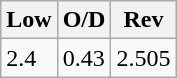<table class="wikitable" border="1">
<tr>
<th>Low</th>
<th>O/D</th>
<th>Rev</th>
</tr>
<tr>
<td>2.4</td>
<td>0.43</td>
<td>2.505</td>
</tr>
</table>
